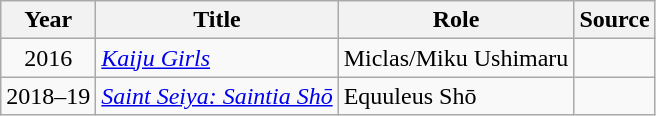<table class="wikitable sortable plainrowheaders">
<tr>
<th>Year</th>
<th>Title</th>
<th>Role</th>
<th class="unsortable">Source</th>
</tr>
<tr>
<td align="center">2016</td>
<td><em><a href='#'>Kaiju Girls</a></em></td>
<td>Miclas/Miku Ushimaru</td>
<td></td>
</tr>
<tr>
<td align="center">2018–19</td>
<td><em><a href='#'>Saint Seiya: Saintia Shō</a></em></td>
<td>Equuleus Shō</td>
<td></td>
</tr>
</table>
